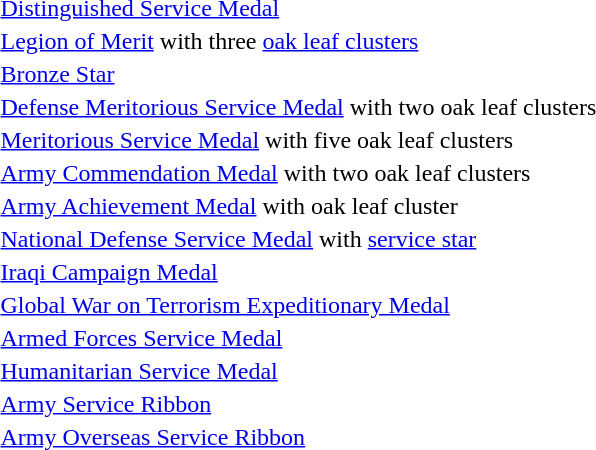<table>
<tr>
<td></td>
<td><a href='#'>Distinguished Service Medal</a></td>
</tr>
<tr>
<td></td>
<td><a href='#'>Legion of Merit</a> with three <a href='#'>oak leaf clusters</a></td>
</tr>
<tr>
<td></td>
<td><a href='#'>Bronze Star</a></td>
</tr>
<tr>
<td></td>
<td><a href='#'>Defense Meritorious Service Medal</a> with two oak leaf clusters</td>
</tr>
<tr>
<td></td>
<td><a href='#'>Meritorious Service Medal</a> with five oak leaf clusters</td>
</tr>
<tr>
<td></td>
<td><a href='#'>Army Commendation Medal</a> with two oak leaf clusters</td>
</tr>
<tr>
<td></td>
<td><a href='#'>Army Achievement Medal</a> with oak leaf cluster</td>
</tr>
<tr>
<td></td>
<td><a href='#'>National Defense Service Medal</a> with <a href='#'>service star</a></td>
</tr>
<tr>
<td></td>
<td><a href='#'>Iraqi Campaign Medal</a></td>
</tr>
<tr>
<td></td>
<td><a href='#'>Global War on Terrorism Expeditionary Medal</a></td>
</tr>
<tr>
<td></td>
<td><a href='#'>Armed Forces Service Medal</a></td>
</tr>
<tr>
<td></td>
<td><a href='#'>Humanitarian Service Medal</a></td>
</tr>
<tr>
<td></td>
<td><a href='#'>Army Service Ribbon</a></td>
</tr>
<tr>
<td></td>
<td><a href='#'>Army Overseas Service Ribbon</a></td>
</tr>
</table>
